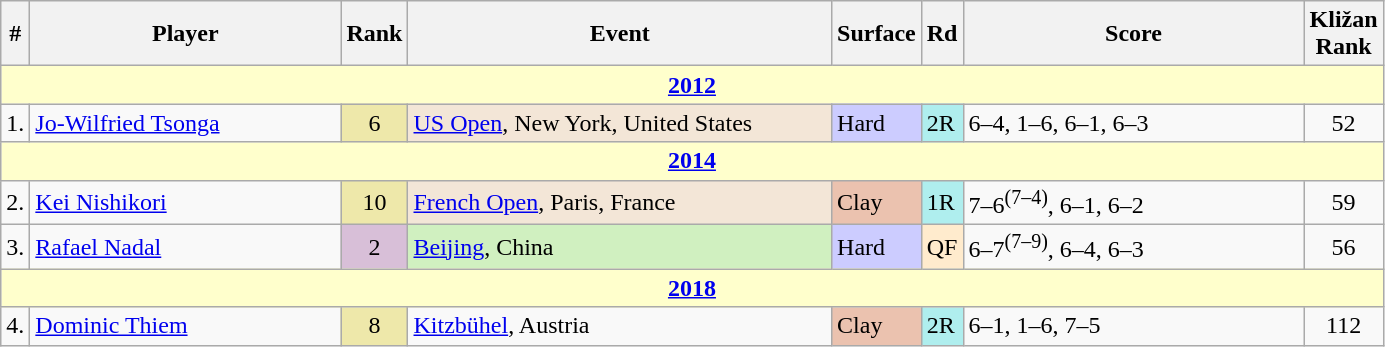<table class="wikitable sortable">
<tr>
<th>#</th>
<th width=200>Player</th>
<th>Rank</th>
<th width=275>Event</th>
<th>Surface</th>
<th>Rd</th>
<th width=220>Score</th>
<th>Kližan<br> Rank</th>
</tr>
<tr>
<td style="text-align:center" colspan="8" bgcolor="ffffcc"><strong><a href='#'>2012</a></strong></td>
</tr>
<tr>
<td>1.</td>
<td> <a href='#'>Jo-Wilfried Tsonga</a></td>
<td style="text-align:center" bgcolor="EEE8AA">6</td>
<td bgcolor="F3E6D7"><a href='#'>US Open</a>, New York, United States</td>
<td bgcolor="ccccff">Hard</td>
<td bgcolor="afeeee">2R</td>
<td>6–4, 1–6, 6–1, 6–3</td>
<td style="text-align:center">52</td>
</tr>
<tr>
<td style="text-align:center" colspan="8" bgcolor="ffffcc"><strong><a href='#'>2014</a></strong></td>
</tr>
<tr>
<td>2.</td>
<td> <a href='#'>Kei Nishikori</a></td>
<td style="text-align:center" bgcolor="EEE8AA">10</td>
<td bgcolor="F3E6D7"><a href='#'>French Open</a>, Paris, France</td>
<td bgcolor="#EBC2AF">Clay</td>
<td bgcolor="afeeee">1R</td>
<td>7–6<sup>(7–4)</sup>, 6–1, 6–2</td>
<td style="text-align:center">59</td>
</tr>
<tr>
<td>3.</td>
<td> <a href='#'>Rafael Nadal</a></td>
<td style="text-align:center" bgcolor="thistle">2</td>
<td bgcolor="d0f0c0"><a href='#'>Beijing</a>, China</td>
<td bgcolor="ccccff">Hard</td>
<td bgcolor="ffebcd">QF</td>
<td>6–7<sup>(7–9)</sup>, 6–4, 6–3</td>
<td style="text-align:center">56</td>
</tr>
<tr>
<td style="text-align:center" colspan="8" bgcolor="ffffcc"><strong><a href='#'>2018</a></strong></td>
</tr>
<tr>
<td>4.</td>
<td> <a href='#'>Dominic Thiem</a></td>
<td style="text-align:center" bgcolor="EEE8AA">8</td>
<td><a href='#'>Kitzbühel</a>, Austria</td>
<td bgcolor="#EBC2AF">Clay</td>
<td bgcolor="afeeee">2R</td>
<td>6–1, 1–6, 7–5</td>
<td style="text-align:center">112</td>
</tr>
</table>
